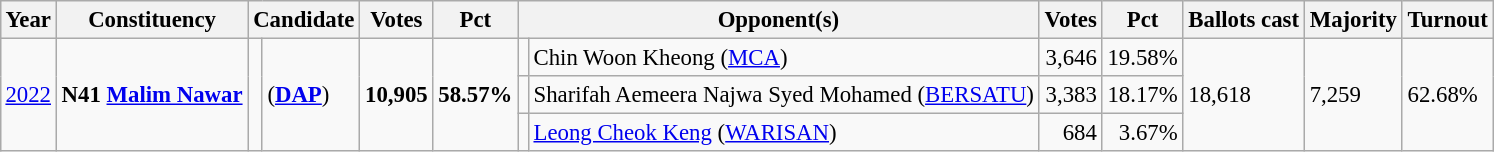<table class="wikitable" style="margin:0.5em ; font-size:95%">
<tr>
<th>Year</th>
<th>Constituency</th>
<th colspan="2">Candidate</th>
<th>Votes</th>
<th>Pct</th>
<th colspan="2">Opponent(s)</th>
<th>Votes</th>
<th>Pct</th>
<th>Ballots cast</th>
<th>Majority</th>
<th>Turnout</th>
</tr>
<tr>
<td rowspan=3><a href='#'>2022</a></td>
<td rowspan=3><strong>N41 <a href='#'>Malim Nawar</a></strong></td>
<td rowspan=3 ></td>
<td rowspan=3> (<a href='#'><strong>DAP</strong></a>)</td>
<td rowspan=3 align=right><strong>10,905</strong></td>
<td rowspan=3><strong>58.57%</strong></td>
<td></td>
<td>Chin Woon Kheong (<a href='#'>MCA</a>)</td>
<td align=right>3,646</td>
<td align=right>19.58%</td>
<td rowspan=3>18,618</td>
<td rowspan=3>7,259</td>
<td rowspan=3>62.68%</td>
</tr>
<tr>
<td bgcolor=></td>
<td>Sharifah Aemeera Najwa Syed Mohamed (<a href='#'>BERSATU</a>)</td>
<td align=right>3,383</td>
<td align=right>18.17%</td>
</tr>
<tr>
<td></td>
<td><a href='#'>Leong Cheok Keng</a> (<a href='#'>WARISAN</a>)</td>
<td align=right>684</td>
<td align=right>3.67%</td>
</tr>
</table>
